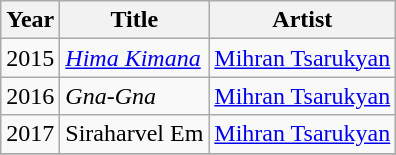<table class="wikitable sortable">
<tr>
<th scope="col">Year</th>
<th scope="col">Title</th>
<th scope="col">Artist</th>
</tr>
<tr>
<td align="center">2015</td>
<td scope="col"><em><a href='#'>Hima Kimana</a></em></td>
<td><a href='#'>Mihran Tsarukyan</a></td>
</tr>
<tr>
<td align="center">2016</td>
<td scope="col"><em>Gna-Gna</em></td>
<td><a href='#'>Mihran Tsarukyan</a></td>
</tr>
<tr>
<td align="center">2017</td>
<td scope="col">Siraharvel Em</td>
<td><a href='#'>Mihran Tsarukyan</a></td>
</tr>
<tr>
</tr>
</table>
